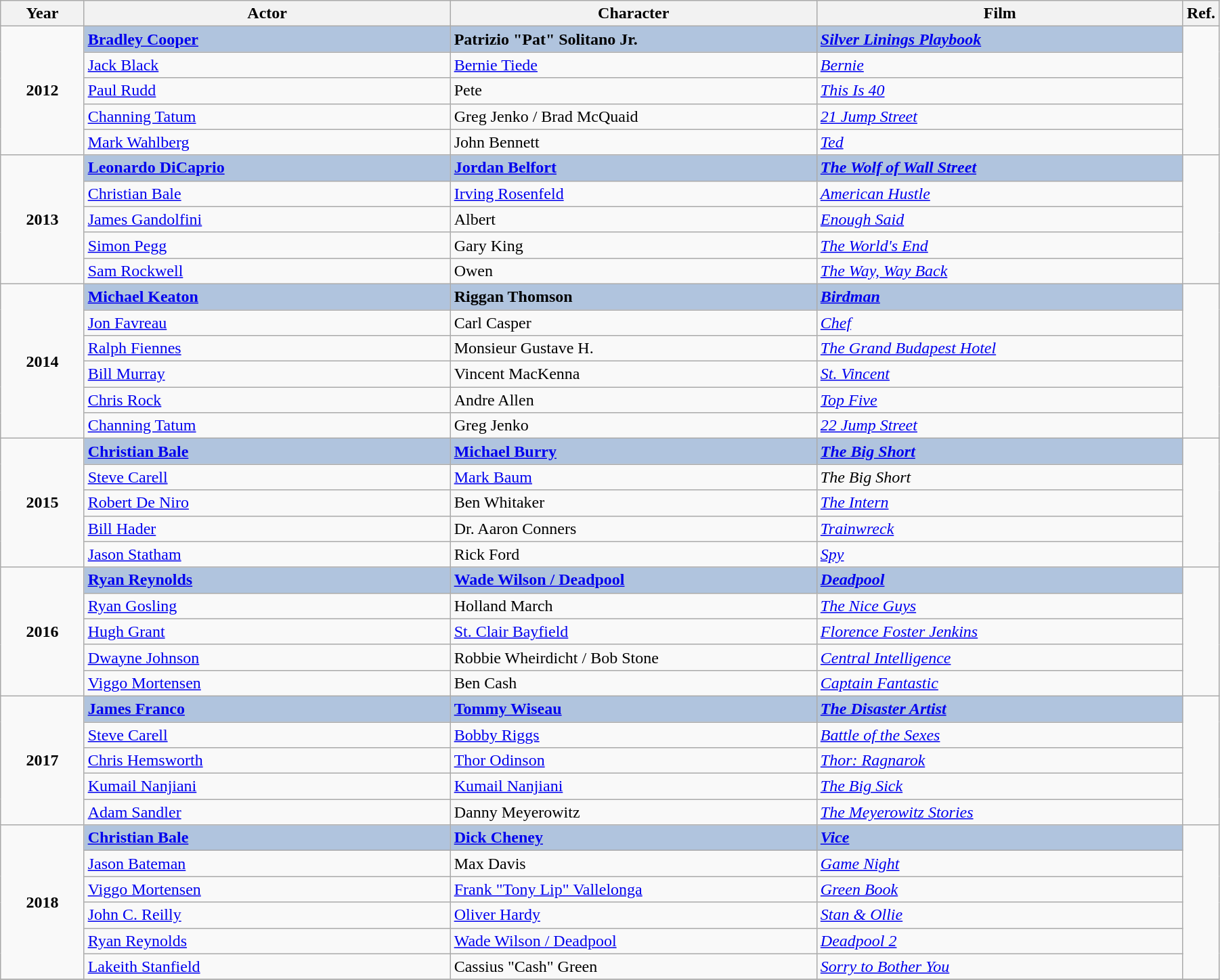<table class="wikitable" width="95%" align="center">
<tr>
<th width="7%">Year</th>
<th width="31%">Actor</th>
<th width="31%">Character</th>
<th width="31%">Film</th>
<th>Ref.</th>
</tr>
<tr>
<td rowspan="5" style="text-align:center;"><strong>2012</strong></td>
<td style="background:#B0C4DE;"><strong><a href='#'>Bradley Cooper</a></strong></td>
<td style="background:#B0C4DE;"><strong>Patrizio "Pat" Solitano Jr.</strong></td>
<td style="background:#B0C4DE;"><strong><em><a href='#'>Silver Linings Playbook</a></em></strong></td>
<td rowspan="5"></td>
</tr>
<tr>
<td><a href='#'>Jack Black</a></td>
<td><a href='#'>Bernie Tiede</a></td>
<td><em><a href='#'>Bernie</a></em></td>
</tr>
<tr>
<td><a href='#'>Paul Rudd</a></td>
<td>Pete</td>
<td><em><a href='#'>This Is 40</a></em></td>
</tr>
<tr>
<td><a href='#'>Channing Tatum</a></td>
<td>Greg Jenko / Brad McQuaid</td>
<td><em><a href='#'>21 Jump Street</a></em></td>
</tr>
<tr>
<td><a href='#'>Mark Wahlberg</a></td>
<td>John Bennett</td>
<td><em><a href='#'>Ted</a></em></td>
</tr>
<tr>
<td rowspan="5" style="text-align:center;"><strong>2013</strong></td>
<td style="background:#B0C4DE;"><strong><a href='#'>Leonardo DiCaprio</a></strong></td>
<td style="background:#B0C4DE;"><strong><a href='#'>Jordan Belfort</a></strong></td>
<td style="background:#B0C4DE;"><strong><em><a href='#'>The Wolf of Wall Street</a></em></strong></td>
<td rowspan="5"></td>
</tr>
<tr>
<td><a href='#'>Christian Bale</a></td>
<td><a href='#'>Irving Rosenfeld</a></td>
<td><em><a href='#'>American Hustle</a></em></td>
</tr>
<tr>
<td><a href='#'>James Gandolfini</a></td>
<td>Albert</td>
<td><em><a href='#'>Enough Said</a></em></td>
</tr>
<tr>
<td><a href='#'>Simon Pegg</a></td>
<td>Gary King</td>
<td><em><a href='#'>The World's End</a></em></td>
</tr>
<tr>
<td><a href='#'>Sam Rockwell</a></td>
<td>Owen</td>
<td><em><a href='#'>The Way, Way Back</a></em></td>
</tr>
<tr>
<td rowspan="6" style="text-align:center;"><strong>2014</strong></td>
<td style="background:#B0C4DE;"><strong><a href='#'>Michael Keaton</a></strong></td>
<td style="background:#B0C4DE;"><strong>Riggan Thomson</strong></td>
<td style="background:#B0C4DE;"><strong><em><a href='#'>Birdman</a></em></strong></td>
<td rowspan="6"></td>
</tr>
<tr>
<td><a href='#'>Jon Favreau</a></td>
<td>Carl Casper</td>
<td><em><a href='#'>Chef</a></em></td>
</tr>
<tr>
<td><a href='#'>Ralph Fiennes</a></td>
<td>Monsieur Gustave H.</td>
<td><em><a href='#'>The Grand Budapest Hotel</a></em></td>
</tr>
<tr>
<td><a href='#'>Bill Murray</a></td>
<td>Vincent MacKenna</td>
<td><em><a href='#'>St. Vincent</a></em></td>
</tr>
<tr>
<td><a href='#'>Chris Rock</a></td>
<td>Andre Allen</td>
<td><em><a href='#'>Top Five</a></em></td>
</tr>
<tr>
<td><a href='#'>Channing Tatum</a></td>
<td>Greg Jenko</td>
<td><em><a href='#'>22 Jump Street</a></em></td>
</tr>
<tr>
<td rowspan="5" style="text-align:center;"><strong>2015</strong></td>
<td style="background:#B0C4DE;"><strong><a href='#'>Christian Bale</a></strong></td>
<td style="background:#B0C4DE;"><strong><a href='#'>Michael Burry</a></strong></td>
<td style="background:#B0C4DE;"><strong><em><a href='#'>The Big Short</a></em></strong></td>
<td rowspan="5"></td>
</tr>
<tr>
<td><a href='#'>Steve Carell</a></td>
<td><a href='#'>Mark Baum</a></td>
<td><em>The Big Short</em></td>
</tr>
<tr>
<td><a href='#'>Robert De Niro</a></td>
<td>Ben Whitaker</td>
<td><em><a href='#'>The Intern</a></em></td>
</tr>
<tr>
<td><a href='#'>Bill Hader</a></td>
<td>Dr. Aaron Conners</td>
<td><em><a href='#'>Trainwreck</a></em></td>
</tr>
<tr>
<td><a href='#'>Jason Statham</a></td>
<td>Rick Ford</td>
<td><em><a href='#'>Spy</a></em></td>
</tr>
<tr>
<td rowspan="5" style="text-align:center;"><strong>2016</strong></td>
<td style="background:#B0C4DE;"><strong><a href='#'>Ryan Reynolds</a></strong></td>
<td style="background:#B0C4DE;"><strong><a href='#'>Wade Wilson / Deadpool</a></strong></td>
<td style="background:#B0C4DE;"><strong><em><a href='#'>Deadpool</a></em></strong></td>
<td rowspan="5"></td>
</tr>
<tr>
<td><a href='#'>Ryan Gosling</a></td>
<td>Holland March</td>
<td><em><a href='#'>The Nice Guys</a></em></td>
</tr>
<tr>
<td><a href='#'>Hugh Grant</a></td>
<td><a href='#'>St. Clair Bayfield</a></td>
<td><em><a href='#'>Florence Foster Jenkins</a></em></td>
</tr>
<tr>
<td><a href='#'>Dwayne Johnson</a></td>
<td>Robbie Wheirdicht / Bob Stone</td>
<td><em><a href='#'>Central Intelligence</a></em></td>
</tr>
<tr>
<td><a href='#'>Viggo Mortensen</a></td>
<td>Ben Cash</td>
<td><em><a href='#'>Captain Fantastic</a></em></td>
</tr>
<tr>
<td rowspan="5" style="text-align:center;"><strong>2017</strong></td>
<td style="background:#B0C4DE;"><strong><a href='#'>James Franco</a></strong></td>
<td style="background:#B0C4DE;"><strong><a href='#'>Tommy Wiseau</a></strong></td>
<td style="background:#B0C4DE;"><strong><em><a href='#'>The Disaster Artist</a></em></strong></td>
<td rowspan="5"></td>
</tr>
<tr>
<td><a href='#'>Steve Carell</a></td>
<td><a href='#'>Bobby Riggs</a></td>
<td><em><a href='#'>Battle of the Sexes</a></em></td>
</tr>
<tr>
<td><a href='#'>Chris Hemsworth</a></td>
<td><a href='#'>Thor Odinson</a></td>
<td><em><a href='#'>Thor: Ragnarok</a></em></td>
</tr>
<tr>
<td><a href='#'>Kumail Nanjiani</a></td>
<td><a href='#'>Kumail Nanjiani</a></td>
<td><em><a href='#'>The Big Sick</a></em></td>
</tr>
<tr>
<td><a href='#'>Adam Sandler</a></td>
<td>Danny Meyerowitz</td>
<td><em><a href='#'>The Meyerowitz Stories</a></em></td>
</tr>
<tr>
<td rowspan="6" style="text-align:center;"><strong>2018</strong></td>
<td style="background:#B0C4DE;"><strong><a href='#'>Christian Bale</a></strong></td>
<td style="background:#B0C4DE;"><strong><a href='#'>Dick Cheney</a></strong></td>
<td style="background:#B0C4DE;"><strong><em><a href='#'>Vice</a></em></strong></td>
<td rowspan="6"></td>
</tr>
<tr>
<td><a href='#'>Jason Bateman</a></td>
<td>Max Davis</td>
<td><em><a href='#'>Game Night</a></em></td>
</tr>
<tr>
<td><a href='#'>Viggo Mortensen</a></td>
<td><a href='#'>Frank "Tony Lip" Vallelonga</a></td>
<td><em><a href='#'>Green Book</a></em></td>
</tr>
<tr>
<td><a href='#'>John C. Reilly</a></td>
<td><a href='#'>Oliver Hardy</a></td>
<td><em><a href='#'>Stan & Ollie</a></em></td>
</tr>
<tr>
<td><a href='#'>Ryan Reynolds</a></td>
<td><a href='#'>Wade Wilson / Deadpool</a></td>
<td><em><a href='#'>Deadpool 2</a></em></td>
</tr>
<tr>
<td><a href='#'>Lakeith Stanfield</a></td>
<td>Cassius "Cash" Green</td>
<td><em><a href='#'>Sorry to Bother You</a></em></td>
</tr>
<tr>
</tr>
</table>
